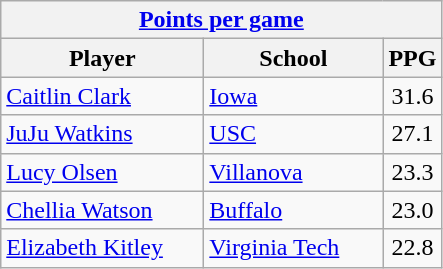<table class="wikitable sortable">
<tr>
<th colspan=3><a href='#'>Points per game</a></th>
</tr>
<tr>
<th style=width:8em>Player</th>
<th style=width:7em>School</th>
<th style=width:1em>PPG</th>
</tr>
<tr>
<td><a href='#'>Caitlin Clark</a></td>
<td><a href='#'>Iowa</a></td>
<td align=center>31.6</td>
</tr>
<tr>
<td><a href='#'>JuJu Watkins</a></td>
<td><a href='#'>USC</a></td>
<td align=center>27.1</td>
</tr>
<tr>
<td><a href='#'>Lucy Olsen</a></td>
<td><a href='#'>Villanova</a></td>
<td align=center>23.3</td>
</tr>
<tr>
<td><a href='#'>Chellia Watson</a></td>
<td><a href='#'>Buffalo</a></td>
<td align=center>23.0</td>
</tr>
<tr>
<td><a href='#'>Elizabeth Kitley</a></td>
<td><a href='#'>Virginia Tech</a></td>
<td align=center>22.8</td>
</tr>
</table>
